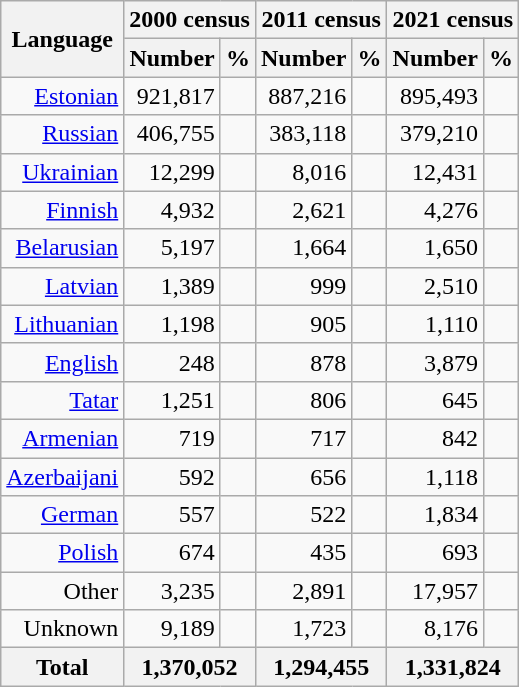<table class="wikitable sortable" style="text-align:right;">
<tr>
<th rowspan="2">Language</th>
<th colspan="2">2000 census</th>
<th colspan="2">2011 census</th>
<th colspan="2">2021 census </th>
</tr>
<tr>
<th>Number</th>
<th>%</th>
<th>Number</th>
<th>%</th>
<th>Number</th>
<th>%</th>
</tr>
<tr>
<td><a href='#'>Estonian</a></td>
<td>921,817</td>
<td></td>
<td>887,216</td>
<td></td>
<td>895,493</td>
<td></td>
</tr>
<tr>
<td><a href='#'>Russian</a></td>
<td>406,755</td>
<td></td>
<td>383,118</td>
<td></td>
<td>379,210</td>
<td></td>
</tr>
<tr>
<td><a href='#'>Ukrainian</a></td>
<td>12,299</td>
<td></td>
<td>8,016</td>
<td></td>
<td>12,431</td>
<td></td>
</tr>
<tr>
<td><a href='#'>Finnish</a></td>
<td>4,932</td>
<td></td>
<td>2,621</td>
<td></td>
<td>4,276</td>
<td></td>
</tr>
<tr>
<td><a href='#'>Belarusian</a></td>
<td>5,197</td>
<td></td>
<td>1,664</td>
<td></td>
<td>1,650</td>
<td></td>
</tr>
<tr>
<td><a href='#'>Latvian</a></td>
<td>1,389</td>
<td></td>
<td>999</td>
<td></td>
<td>2,510</td>
<td></td>
</tr>
<tr>
<td><a href='#'>Lithuanian</a></td>
<td>1,198</td>
<td></td>
<td>905</td>
<td></td>
<td>1,110</td>
<td></td>
</tr>
<tr>
<td><a href='#'>English</a></td>
<td>248</td>
<td></td>
<td>878</td>
<td></td>
<td>3,879</td>
<td></td>
</tr>
<tr>
<td><a href='#'>Tatar</a></td>
<td>1,251</td>
<td></td>
<td>806</td>
<td></td>
<td>645</td>
<td></td>
</tr>
<tr>
<td><a href='#'>Armenian</a></td>
<td>719</td>
<td></td>
<td>717</td>
<td></td>
<td>842</td>
<td></td>
</tr>
<tr>
<td><a href='#'>Azerbaijani</a></td>
<td>592</td>
<td></td>
<td>656</td>
<td></td>
<td>1,118</td>
<td></td>
</tr>
<tr>
<td><a href='#'>German</a></td>
<td>557</td>
<td></td>
<td>522</td>
<td></td>
<td>1,834</td>
<td></td>
</tr>
<tr>
<td><a href='#'>Polish</a></td>
<td>674</td>
<td></td>
<td>435</td>
<td></td>
<td>693</td>
<td></td>
</tr>
<tr>
<td>Other</td>
<td>3,235</td>
<td></td>
<td>2,891</td>
<td></td>
<td>17,957</td>
<td></td>
</tr>
<tr>
<td>Unknown</td>
<td>9,189</td>
<td></td>
<td>1,723</td>
<td></td>
<td>8,176</td>
<td></td>
</tr>
<tr>
<th>Total</th>
<th colspan="2">1,370,052</th>
<th colspan="2">1,294,455</th>
<th colspan="2">1,331,824</th>
</tr>
</table>
